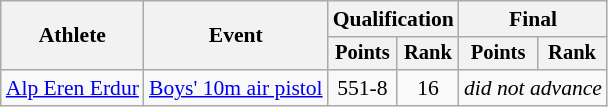<table class="wikitable" style="text-align:center;font-size:90%">
<tr>
<th rowspan=2>Athlete</th>
<th rowspan=2>Event</th>
<th colspan=2>Qualification</th>
<th colspan=2>Final</th>
</tr>
<tr style="font-size:95%">
<th>Points</th>
<th>Rank</th>
<th>Points</th>
<th>Rank</th>
</tr>
<tr>
<td align=left><a href='#'>Alp Eren Erdur</a></td>
<td align=left><a href='#'>Boys' 10m air pistol</a></td>
<td>551-8</td>
<td>16</td>
<td Colspan=2><em>did not advance</em></td>
</tr>
</table>
